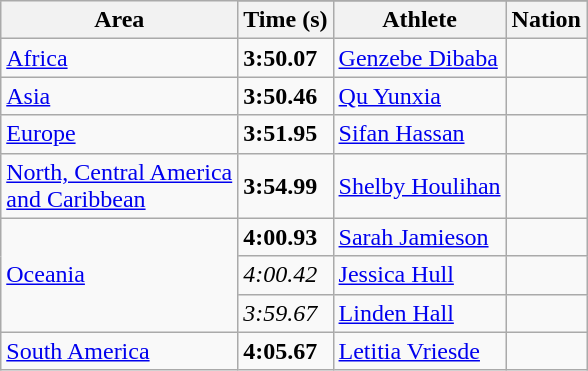<table class="wikitable">
<tr>
<th rowspan=2>Area</th>
</tr>
<tr>
<th>Time (s)</th>
<th>Athlete</th>
<th>Nation</th>
</tr>
<tr>
<td><a href='#'>Africa</a> </td>
<td><strong>3:50.07</strong> </td>
<td><a href='#'>Genzebe Dibaba</a></td>
<td></td>
</tr>
<tr>
<td><a href='#'>Asia</a> </td>
<td><strong>3:50.46</strong></td>
<td><a href='#'>Qu Yunxia</a></td>
<td></td>
</tr>
<tr>
<td><a href='#'>Europe</a> </td>
<td><strong>3:51.95</strong></td>
<td><a href='#'>Sifan Hassan</a></td>
<td></td>
</tr>
<tr>
<td><a href='#'>North, Central America<br> and Caribbean</a> </td>
<td><strong>3:54.99</strong></td>
<td><a href='#'>Shelby Houlihan</a></td>
<td></td>
</tr>
<tr>
<td rowspan=3><a href='#'>Oceania</a> </td>
<td><strong>4:00.93</strong></td>
<td><a href='#'>Sarah Jamieson</a></td>
<td></td>
</tr>
<tr>
<td><em>4:00.42</em></td>
<td><a href='#'>Jessica Hull</a></td>
<td></td>
</tr>
<tr>
<td><em>3:59.67</em></td>
<td><a href='#'>Linden Hall</a></td>
<td></td>
</tr>
<tr>
<td><a href='#'>South America</a> </td>
<td><strong>4:05.67</strong></td>
<td><a href='#'>Letitia Vriesde</a></td>
<td></td>
</tr>
</table>
